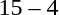<table style="text-align:center">
<tr>
<th width=200></th>
<th width=100></th>
<th width=200></th>
</tr>
<tr>
<td align=right><strong></strong></td>
<td>15 – 4</td>
<td align=left></td>
</tr>
</table>
